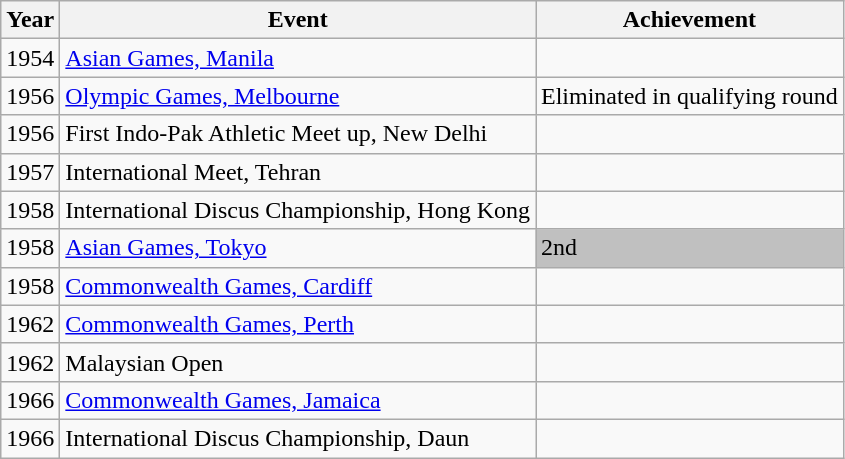<table class="wikitable">
<tr>
<th>Year</th>
<th>Event</th>
<th>Achievement</th>
</tr>
<tr>
<td>1954</td>
<td><a href='#'>Asian Games, Manila</a></td>
<td></td>
</tr>
<tr>
<td>1956</td>
<td><a href='#'>Olympic Games, Melbourne</a></td>
<td>Eliminated in qualifying round</td>
</tr>
<tr>
<td>1956</td>
<td>First Indo-Pak Athletic Meet up, New Delhi</td>
<td></td>
</tr>
<tr>
<td>1957</td>
<td>International Meet, Tehran</td>
<td></td>
</tr>
<tr>
<td>1958</td>
<td>International Discus Championship, Hong Kong</td>
<td></td>
</tr>
<tr>
<td>1958</td>
<td><a href='#'>Asian Games, Tokyo</a></td>
<td bgcolor=silver>2nd</td>
</tr>
<tr>
<td>1958</td>
<td><a href='#'>Commonwealth Games, Cardiff</a></td>
<td></td>
</tr>
<tr>
<td>1962</td>
<td><a href='#'>Commonwealth Games, Perth</a></td>
<td></td>
</tr>
<tr>
<td>1962</td>
<td>Malaysian Open</td>
<td></td>
</tr>
<tr>
<td>1966</td>
<td><a href='#'>Commonwealth Games, Jamaica</a></td>
<td></td>
</tr>
<tr>
<td>1966</td>
<td>International Discus Championship, Daun</td>
<td></td>
</tr>
</table>
